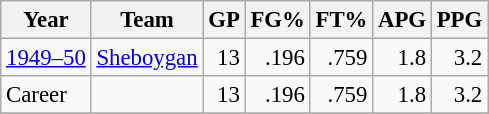<table class="wikitable sortable" style="font-size:95%; text-align:right;">
<tr>
<th>Year</th>
<th>Team</th>
<th>GP</th>
<th>FG%</th>
<th>FT%</th>
<th>APG</th>
<th>PPG</th>
</tr>
<tr>
<td style="text-align:left;"><a href='#'>1949–50</a></td>
<td style="text-align:left;"><a href='#'>Sheboygan</a></td>
<td>13</td>
<td>.196</td>
<td>.759</td>
<td>1.8</td>
<td>3.2</td>
</tr>
<tr>
<td style="text-align:left;">Career</td>
<td></td>
<td>13</td>
<td>.196</td>
<td>.759</td>
<td>1.8</td>
<td>3.2</td>
</tr>
<tr>
</tr>
</table>
